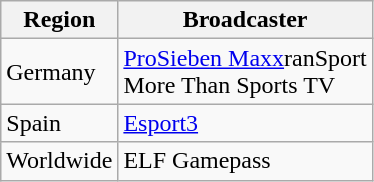<table class="wikitable">
<tr>
<th>Region</th>
<th>Broadcaster</th>
</tr>
<tr>
<td>Germany</td>
<td><a href='#'>ProSieben Maxx</a>ranSport<br>More Than Sports TV</td>
</tr>
<tr>
<td>Spain</td>
<td><a href='#'>Esport3</a></td>
</tr>
<tr>
<td>Worldwide</td>
<td>ELF Gamepass</td>
</tr>
</table>
